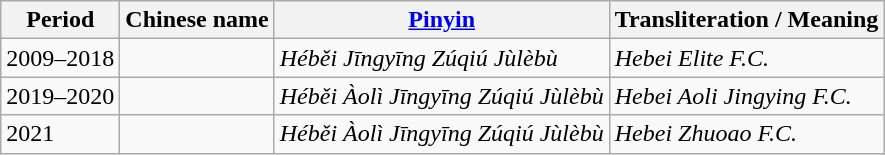<table class="wikitable">
<tr>
<th>Period</th>
<th>Chinese name</th>
<th><a href='#'>Pinyin</a></th>
<th>Transliteration / Meaning</th>
</tr>
<tr>
<td>2009–2018</td>
<td></td>
<td><em>Héběi Jīngyīng Zúqiú Jùlèbù</em></td>
<td><em>Hebei Elite F.C.</em></td>
</tr>
<tr>
<td>2019–2020</td>
<td></td>
<td><em>Héběi Àolì Jīngyīng Zúqiú Jùlèbù</em></td>
<td><em>Hebei Aoli Jingying F.C.</em></td>
</tr>
<tr>
<td>2021</td>
<td></td>
<td><em>Héběi Àolì Jīngyīng Zúqiú Jùlèbù</em></td>
<td><em>Hebei Zhuoao F.C.</em></td>
</tr>
</table>
